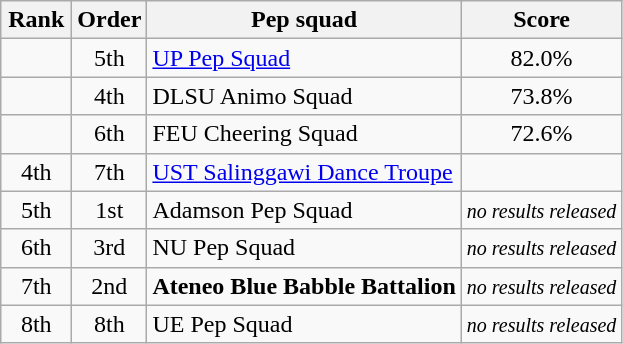<table class=wikitable style="text-align:center;">
<tr>
<th width=40px>Rank</th>
<th width=40px>Order</th>
<th>Pep squad</th>
<th>Score</th>
</tr>
<tr>
<td></td>
<td>5th</td>
<td align=left> <a href='#'>UP Pep Squad</a></td>
<td>82.0%</td>
</tr>
<tr>
<td></td>
<td>4th</td>
<td align=left> DLSU Animo Squad</td>
<td>73.8%</td>
</tr>
<tr>
<td></td>
<td>6th</td>
<td align=left> FEU Cheering Squad</td>
<td>72.6%</td>
</tr>
<tr>
<td>4th</td>
<td>7th</td>
<td align=left> <a href='#'>UST Salinggawi Dance Troupe</a></td>
<td><small></small></td>
</tr>
<tr>
<td>5th</td>
<td>1st</td>
<td align=left> Adamson Pep Squad</td>
<td><small><em>no results released</em></small></td>
</tr>
<tr>
<td>6th</td>
<td>3rd</td>
<td align=left> NU Pep Squad</td>
<td><small><em>no results released</em></small></td>
</tr>
<tr>
<td>7th</td>
<td>2nd</td>
<td align=left> <strong>Ateneo Blue Babble Battalion</strong></td>
<td><small><em>no results released</em></small></td>
</tr>
<tr>
<td>8th</td>
<td>8th</td>
<td align=left> UE Pep Squad</td>
<td><small><em>no results released</em></small></td>
</tr>
</table>
